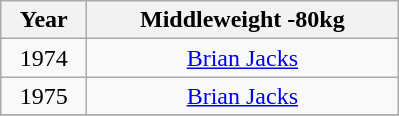<table class="wikitable" style="text-align:center">
<tr>
<th width=50>Year</th>
<th width=200>Middleweight -80kg</th>
</tr>
<tr>
<td>1974</td>
<td><a href='#'>Brian Jacks</a></td>
</tr>
<tr>
<td>1975</td>
<td><a href='#'>Brian Jacks</a></td>
</tr>
<tr>
</tr>
</table>
